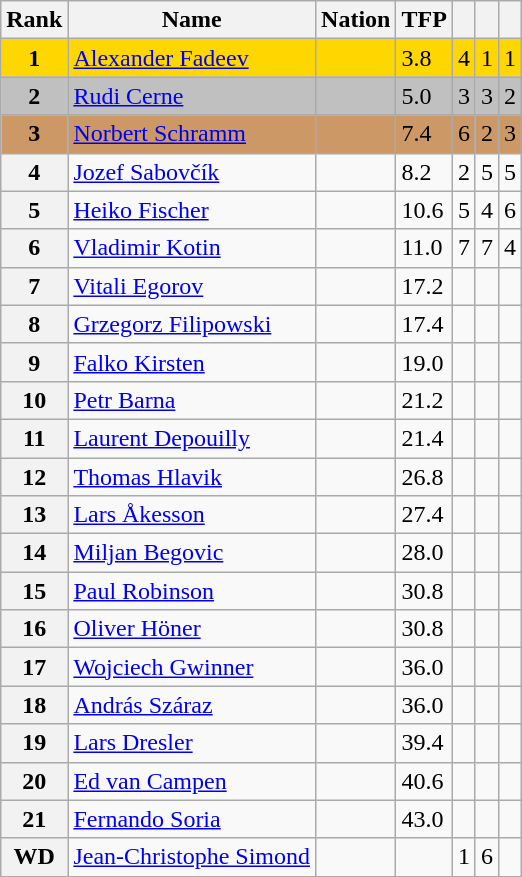<table class="wikitable">
<tr>
<th>Rank</th>
<th>Name</th>
<th>Nation</th>
<th>TFP</th>
<th></th>
<th></th>
<th></th>
</tr>
<tr bgcolor="gold">
<td align="center"><strong>1</strong></td>
<td><a href='#'>Alexander Fadeev</a></td>
<td></td>
<td>3.8</td>
<td>4</td>
<td>1</td>
<td>1</td>
</tr>
<tr bgcolor="silver">
<td align="center"><strong>2</strong></td>
<td><a href='#'>Rudi Cerne</a></td>
<td></td>
<td>5.0</td>
<td>3</td>
<td>3</td>
<td>2</td>
</tr>
<tr bgcolor="cc9966">
<td align="center"><strong>3</strong></td>
<td><a href='#'>Norbert Schramm</a></td>
<td></td>
<td>7.4</td>
<td>6</td>
<td>2</td>
<td>3</td>
</tr>
<tr>
<th>4</th>
<td><a href='#'>Jozef Sabovčík</a></td>
<td></td>
<td>8.2</td>
<td>2</td>
<td>5</td>
<td>5</td>
</tr>
<tr>
<th>5</th>
<td><a href='#'>Heiko Fischer</a></td>
<td></td>
<td>10.6</td>
<td>5</td>
<td>4</td>
<td>6</td>
</tr>
<tr>
<th>6</th>
<td><a href='#'>Vladimir Kotin</a></td>
<td></td>
<td>11.0</td>
<td>7</td>
<td>7</td>
<td>4</td>
</tr>
<tr>
<th>7</th>
<td><a href='#'>Vitali Egorov</a></td>
<td></td>
<td>17.2</td>
<td></td>
<td></td>
<td></td>
</tr>
<tr>
<th>8</th>
<td><a href='#'>Grzegorz Filipowski</a></td>
<td></td>
<td>17.4</td>
<td></td>
<td></td>
<td></td>
</tr>
<tr>
<th>9</th>
<td><a href='#'>Falko Kirsten</a></td>
<td></td>
<td>19.0</td>
<td></td>
<td></td>
<td></td>
</tr>
<tr>
<th>10</th>
<td><a href='#'>Petr Barna</a></td>
<td></td>
<td>21.2</td>
<td></td>
<td></td>
<td></td>
</tr>
<tr>
<th>11</th>
<td><a href='#'>Laurent Depouilly</a></td>
<td></td>
<td>21.4</td>
<td></td>
<td></td>
<td></td>
</tr>
<tr>
<th>12</th>
<td><a href='#'>Thomas Hlavik</a></td>
<td></td>
<td>26.8</td>
<td></td>
<td></td>
<td></td>
</tr>
<tr>
<th>13</th>
<td><a href='#'>Lars Åkesson</a></td>
<td></td>
<td>27.4</td>
<td></td>
<td></td>
<td></td>
</tr>
<tr>
<th>14</th>
<td><a href='#'>Miljan Begovic</a></td>
<td></td>
<td>28.0</td>
<td></td>
<td></td>
<td></td>
</tr>
<tr>
<th>15</th>
<td><a href='#'>Paul Robinson</a></td>
<td></td>
<td>30.8</td>
<td></td>
<td></td>
<td></td>
</tr>
<tr>
<th>16</th>
<td><a href='#'>Oliver Höner</a></td>
<td></td>
<td>30.8</td>
<td></td>
<td></td>
<td></td>
</tr>
<tr>
<th>17</th>
<td><a href='#'>Wojciech Gwinner</a></td>
<td></td>
<td>36.0</td>
<td></td>
<td></td>
<td></td>
</tr>
<tr>
<th>18</th>
<td><a href='#'>András Száraz</a></td>
<td></td>
<td>36.0</td>
<td></td>
<td></td>
<td></td>
</tr>
<tr>
<th>19</th>
<td><a href='#'>Lars Dresler</a></td>
<td></td>
<td>39.4</td>
<td></td>
<td></td>
<td></td>
</tr>
<tr>
<th>20</th>
<td><a href='#'>Ed van Campen</a></td>
<td></td>
<td>40.6</td>
<td></td>
<td></td>
<td></td>
</tr>
<tr>
<th>21</th>
<td><a href='#'>Fernando Soria</a></td>
<td></td>
<td>43.0</td>
<td></td>
<td></td>
<td></td>
</tr>
<tr>
<th>WD</th>
<td><a href='#'>Jean-Christophe Simond</a></td>
<td></td>
<td></td>
<td>1</td>
<td>6</td>
<td></td>
</tr>
</table>
